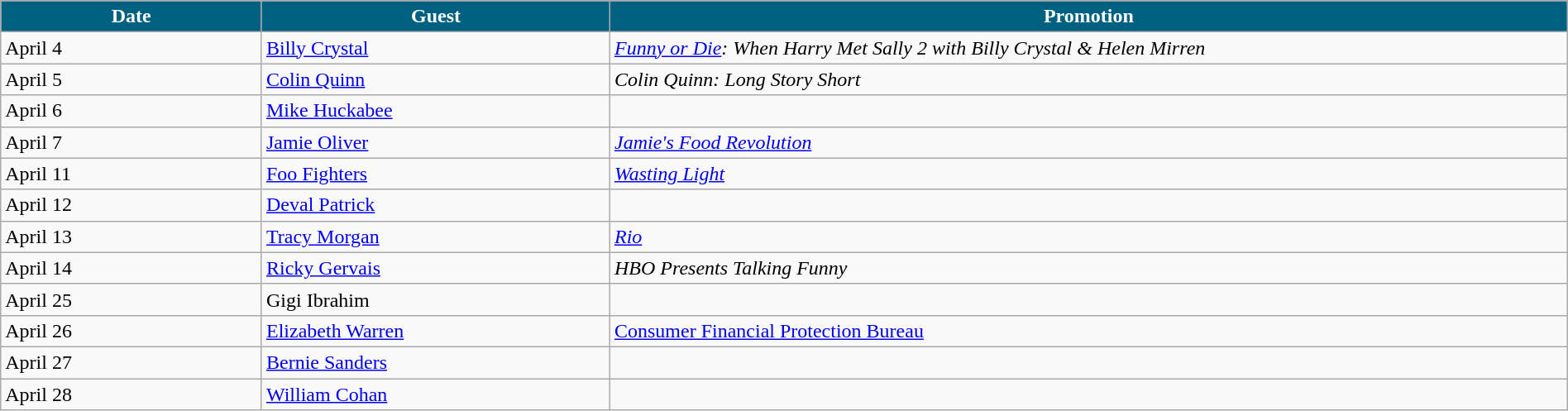<table class="wikitable" width="100%">
<tr bgcolor="#CCCCCC">
<th width="15%" style="background:#006080; color:#FFFFFF">Date</th>
<th width="20%" style="background:#006080; color:#FFFFFF">Guest</th>
<th width="55%" style="background:#006080; color:#FFFFFF">Promotion</th>
</tr>
<tr>
<td>April 4</td>
<td><a href='#'>Billy Crystal</a></td>
<td><em><a href='#'>Funny or Die</a>: When Harry Met Sally 2 with Billy Crystal & Helen Mirren</em></td>
</tr>
<tr>
<td>April 5</td>
<td><a href='#'>Colin Quinn</a></td>
<td><em>Colin Quinn: Long Story Short</em></td>
</tr>
<tr>
<td>April 6</td>
<td><a href='#'>Mike Huckabee</a></td>
<td></td>
</tr>
<tr>
<td>April 7</td>
<td><a href='#'>Jamie Oliver</a></td>
<td><em><a href='#'>Jamie's Food Revolution</a></em></td>
</tr>
<tr>
<td>April 11</td>
<td><a href='#'>Foo Fighters</a></td>
<td><em><a href='#'>Wasting Light</a></em></td>
</tr>
<tr>
<td>April 12</td>
<td><a href='#'>Deval Patrick</a></td>
<td></td>
</tr>
<tr>
<td>April 13</td>
<td><a href='#'>Tracy Morgan</a></td>
<td><a href='#'><em>Rio</em></a></td>
</tr>
<tr>
<td>April 14</td>
<td><a href='#'>Ricky Gervais</a></td>
<td><em>HBO Presents Talking Funny</em></td>
</tr>
<tr>
<td>April 25</td>
<td>Gigi Ibrahim</td>
<td></td>
</tr>
<tr>
<td>April 26</td>
<td><a href='#'>Elizabeth Warren</a></td>
<td><a href='#'>Consumer Financial Protection Bureau</a></td>
</tr>
<tr>
<td>April 27</td>
<td><a href='#'>Bernie Sanders</a></td>
<td></td>
</tr>
<tr>
<td>April 28</td>
<td><a href='#'>William Cohan</a></td>
<td></td>
</tr>
</table>
